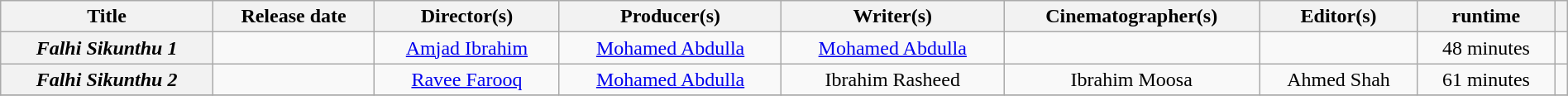<table class="wikitable plainrowheaders" style="text-align: center" width="100%">
<tr>
<th scope="col">Title</th>
<th scope="col">Release date</th>
<th scope="col">Director(s)</th>
<th scope="col">Producer(s)</th>
<th scope="col">Writer(s)</th>
<th scope="col">Cinematographer(s)</th>
<th scope="col">Editor(s)</th>
<th scope="col">runtime</th>
<th scope="col" class="unsortable"></th>
</tr>
<tr>
<th scope="row"><em>Falhi Sikunthu 1</em></th>
<td></td>
<td><a href='#'>Amjad Ibrahim</a></td>
<td><a href='#'>Mohamed Abdulla</a></td>
<td><a href='#'>Mohamed Abdulla</a></td>
<td></td>
<td></td>
<td>48 minutes</td>
<td style="text-align: center;"></td>
</tr>
<tr>
<th scope="row"><em>Falhi Sikunthu 2</em></th>
<td></td>
<td><a href='#'>Ravee Farooq</a></td>
<td><a href='#'>Mohamed Abdulla</a></td>
<td>Ibrahim Rasheed</td>
<td>Ibrahim Moosa</td>
<td>Ahmed Shah</td>
<td>61 minutes</td>
<td style="text-align: center;"></td>
</tr>
<tr>
</tr>
</table>
